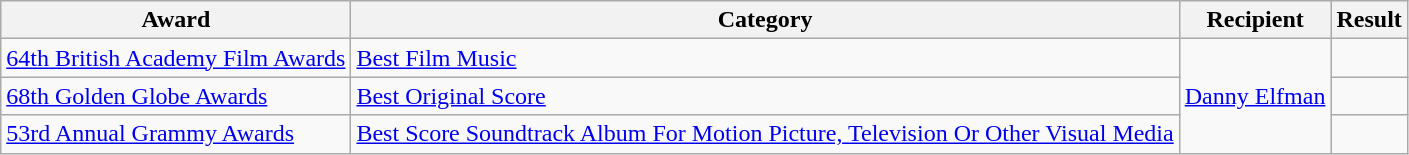<table class="wikitable">
<tr>
<th>Award</th>
<th>Category</th>
<th>Recipient</th>
<th>Result</th>
</tr>
<tr>
<td><a href='#'>64th British Academy Film Awards</a></td>
<td><a href='#'>Best Film Music</a></td>
<td rowspan="3"><a href='#'>Danny Elfman</a></td>
<td></td>
</tr>
<tr>
<td><a href='#'>68th Golden Globe Awards</a></td>
<td><a href='#'>Best Original Score</a></td>
<td></td>
</tr>
<tr>
<td><a href='#'>53rd Annual Grammy Awards</a></td>
<td><a href='#'>Best Score Soundtrack Album For Motion Picture, Television Or Other Visual Media</a></td>
<td></td>
</tr>
</table>
